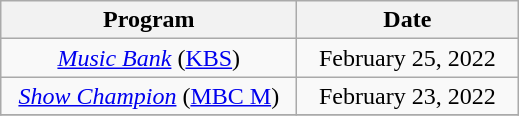<table class="wikitable sortable plainrowheaders" style="text-align:center;">
<tr>
<th width="190">Program</th>
<th width="140">Date</th>
</tr>
<tr>
<td><em><a href='#'>Music Bank</a></em> (<a href='#'>KBS</a>)</td>
<td>February 25, 2022</td>
</tr>
<tr>
<td><em><a href='#'>Show Champion</a></em> (<a href='#'>MBC M</a>)</td>
<td>February 23, 2022</td>
</tr>
<tr>
</tr>
</table>
